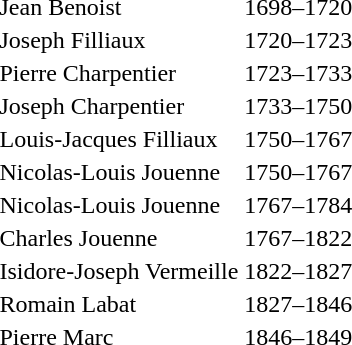<table>
<tr>
<td>Jean Benoist</td>
<td>1698–1720</td>
</tr>
<tr>
<td>Joseph Filliaux</td>
<td>1720–1723</td>
</tr>
<tr>
<td>Pierre Charpentier</td>
<td>1723–1733</td>
</tr>
<tr>
<td>Joseph Charpentier</td>
<td>1733–1750</td>
</tr>
<tr>
<td>Louis-Jacques Filliaux</td>
<td>1750–1767</td>
</tr>
<tr>
<td>Nicolas-Louis Jouenne</td>
<td>1750–1767</td>
</tr>
<tr>
<td>Nicolas-Louis Jouenne</td>
<td>1767–1784</td>
</tr>
<tr>
<td>Charles Jouenne</td>
<td>1767–1822</td>
</tr>
<tr>
<td>Isidore-Joseph Vermeille</td>
<td>1822–1827</td>
</tr>
<tr>
<td>Romain Labat</td>
<td>1827–1846</td>
</tr>
<tr>
<td>Pierre Marc</td>
<td>1846–1849</td>
</tr>
</table>
